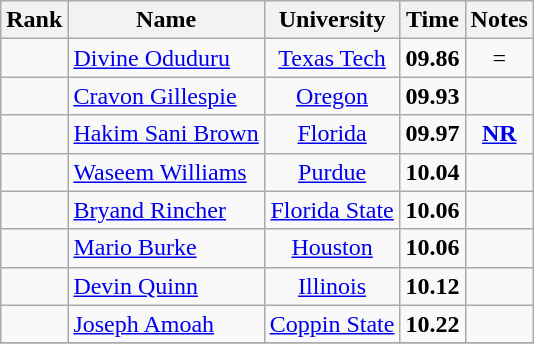<table class="wikitable sortable" style="text-align:center">
<tr>
<th>Rank</th>
<th>Name</th>
<th>University</th>
<th>Time</th>
<th>Notes</th>
</tr>
<tr>
<td></td>
<td align=left> <a href='#'>Divine Oduduru</a></td>
<td><a href='#'>Texas Tech</a></td>
<td><strong>09.86</strong></td>
<td>=</td>
</tr>
<tr>
<td></td>
<td align=left> <a href='#'>Cravon Gillespie</a></td>
<td><a href='#'>Oregon</a></td>
<td><strong>09.93</strong></td>
<td></td>
</tr>
<tr>
<td></td>
<td align=left> <a href='#'>Hakim Sani Brown</a></td>
<td><a href='#'>Florida</a></td>
<td><strong>09.97</strong></td>
<td><strong><a href='#'>NR</a></strong></td>
</tr>
<tr>
<td></td>
<td align=left> <a href='#'>Waseem Williams</a></td>
<td><a href='#'>Purdue</a></td>
<td><strong>10.04</strong></td>
<td></td>
</tr>
<tr>
<td></td>
<td align=left> <a href='#'>Bryand Rincher</a></td>
<td><a href='#'>Florida State</a></td>
<td><strong>10.06</strong></td>
<td></td>
</tr>
<tr>
<td></td>
<td align=left> <a href='#'>Mario Burke</a></td>
<td><a href='#'>Houston</a></td>
<td><strong>10.06</strong></td>
<td></td>
</tr>
<tr>
<td></td>
<td align=left> <a href='#'>Devin Quinn</a></td>
<td><a href='#'>Illinois</a></td>
<td><strong>10.12</strong></td>
<td></td>
</tr>
<tr>
<td></td>
<td align=left> <a href='#'>Joseph Amoah</a></td>
<td><a href='#'>Coppin State</a></td>
<td><strong>10.22</strong></td>
<td></td>
</tr>
<tr>
</tr>
</table>
